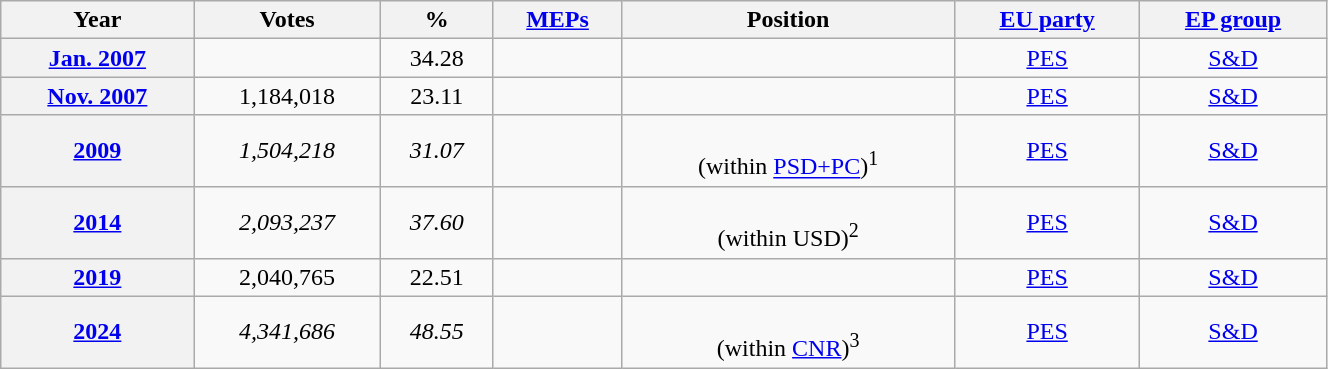<table class=wikitable style="text-align: right;" width=70%>
<tr>
<th>Year</th>
<th>Votes</th>
<th>%</th>
<th><a href='#'>MEPs</a></th>
<th>Position</th>
<th><a href='#'>EU party</a></th>
<th><a href='#'>EP group</a></th>
</tr>
<tr style="text-align:center;">
<th><a href='#'>Jan. 2007</a></th>
<td></td>
<td>34.28 </td>
<td> </td>
<td> </td>
<td><a href='#'>PES</a></td>
<td><a href='#'>S&D</a></td>
</tr>
<tr style="text-align:center;">
<th><a href='#'>Nov. 2007</a></th>
<td>1,184,018 </td>
<td>23.11 </td>
<td> </td>
<td> </td>
<td><a href='#'>PES</a></td>
<td><a href='#'>S&D</a></td>
</tr>
<tr style="text-align:center;">
<th><a href='#'>2009</a></th>
<td><em>1,504,218</em> </td>
<td><em>31.07</em> </td>
<td> </td>
<td><br>(within <a href='#'>PSD+PC</a>)<sup>1</sup> </td>
<td><a href='#'>PES</a></td>
<td><a href='#'>S&D</a></td>
</tr>
<tr style="text-align:center;">
<th><a href='#'>2014</a></th>
<td><em>2,093,237</em> </td>
<td><em>37.60</em> </td>
<td> </td>
<td><br>(within USD)<sup>2</sup> </td>
<td><a href='#'>PES</a></td>
<td><a href='#'>S&D</a></td>
</tr>
<tr style="text-align:center;">
<th><a href='#'>2019</a></th>
<td>2,040,765 </td>
<td>22.51 </td>
<td> </td>
<td> </td>
<td><a href='#'>PES</a></td>
<td><a href='#'>S&D</a></td>
</tr>
<tr style="text-align:center;">
<th><a href='#'>2024</a></th>
<td><em>4,341,686</em> </td>
<td><em>48.55</em> </td>
<td> </td>
<td> <br> (within <a href='#'>CNR</a>)<sup>3</sup> </td>
<td><a href='#'>PES</a></td>
<td><a href='#'>S&D</a></td>
</tr>
</table>
